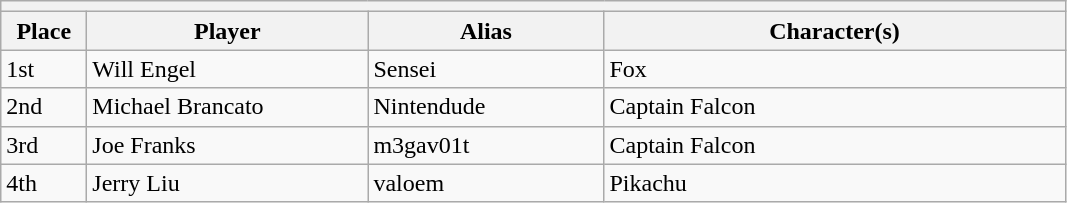<table class="wikitable">
<tr>
<th colspan=4></th>
</tr>
<tr>
<th style="width:50px;">Place</th>
<th style="width:180px;">Player</th>
<th style="width:150px;">Alias</th>
<th style="width:300px;">Character(s)</th>
</tr>
<tr>
<td>1st</td>
<td> Will Engel</td>
<td>Sensei</td>
<td>Fox</td>
</tr>
<tr>
<td>2nd</td>
<td> Michael Brancato</td>
<td>Nintendude</td>
<td>Captain Falcon</td>
</tr>
<tr>
<td>3rd</td>
<td> Joe Franks</td>
<td>m3gav01t</td>
<td>Captain Falcon</td>
</tr>
<tr>
<td>4th</td>
<td> Jerry Liu</td>
<td>valoem</td>
<td>Pikachu</td>
</tr>
</table>
